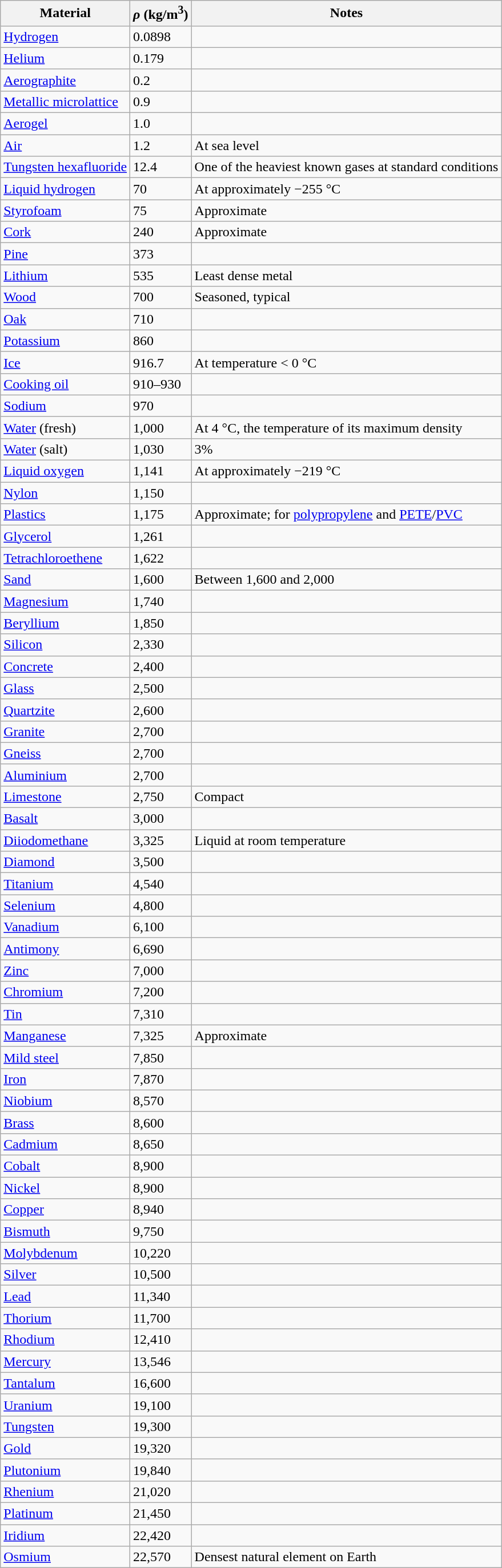<table class="wikitable sortable col2center">
<tr>
<th>Material</th>
<th><em>ρ</em> (kg/m<sup>3</sup>)</th>
<th class="unsortable">Notes</th>
</tr>
<tr 0.08988>
<td><a href='#'>Hydrogen</a></td>
<td>0.0898</td>
<td></td>
</tr>
<tr>
<td><a href='#'>Helium</a></td>
<td>0.179</td>
<td></td>
</tr>
<tr>
<td><a href='#'>Aerographite</a></td>
<td>0.2</td>
<td></td>
</tr>
<tr>
<td><a href='#'>Metallic microlattice</a></td>
<td>0.9</td>
<td></td>
</tr>
<tr>
<td><a href='#'>Aerogel</a></td>
<td>1.0</td>
<td></td>
</tr>
<tr>
<td><a href='#'>Air</a></td>
<td>1.2</td>
<td>At sea level</td>
</tr>
<tr>
<td><a href='#'>Tungsten hexafluoride</a></td>
<td>12.4</td>
<td>One of the heaviest known gases at standard conditions</td>
</tr>
<tr>
<td><a href='#'>Liquid hydrogen</a></td>
<td>70</td>
<td>At approximately −255 °C</td>
</tr>
<tr>
<td><a href='#'>Styrofoam</a></td>
<td>75</td>
<td>Approximate</td>
</tr>
<tr>
<td><a href='#'>Cork</a></td>
<td>240</td>
<td>Approximate</td>
</tr>
<tr>
<td><a href='#'>Pine</a></td>
<td>373</td>
<td></td>
</tr>
<tr>
<td><a href='#'>Lithium</a></td>
<td>535</td>
<td>Least dense metal</td>
</tr>
<tr>
<td><a href='#'>Wood</a></td>
<td>700</td>
<td>Seasoned, typical</td>
</tr>
<tr>
<td><a href='#'>Oak</a></td>
<td>710</td>
<td></td>
</tr>
<tr>
<td><a href='#'>Potassium</a></td>
<td>860</td>
<td></td>
</tr>
<tr>
<td><a href='#'>Ice</a></td>
<td>916.7</td>
<td>At temperature < 0 °C</td>
</tr>
<tr>
<td><a href='#'>Cooking oil</a></td>
<td>910–930</td>
<td></td>
</tr>
<tr>
<td><a href='#'>Sodium</a></td>
<td>970</td>
<td></td>
</tr>
<tr>
<td><a href='#'>Water</a> (fresh)</td>
<td>1,000</td>
<td>At 4 °C, the temperature of its maximum density</td>
</tr>
<tr>
<td><a href='#'>Water</a> (salt)</td>
<td>1,030</td>
<td>3%</td>
</tr>
<tr>
<td><a href='#'>Liquid oxygen</a></td>
<td>1,141</td>
<td>At approximately −219 °C</td>
</tr>
<tr>
<td><a href='#'>Nylon</a></td>
<td>1,150</td>
<td></td>
</tr>
<tr>
<td><a href='#'>Plastics</a></td>
<td>1,175</td>
<td>Approximate; for <a href='#'>polypropylene</a> and <a href='#'>PETE</a>/<a href='#'>PVC</a></td>
</tr>
<tr>
<td><a href='#'>Glycerol</a></td>
<td>1,261</td>
<td></td>
</tr>
<tr>
<td><a href='#'>Tetrachloroethene</a></td>
<td>1,622</td>
<td></td>
</tr>
<tr>
<td><a href='#'>Sand</a></td>
<td>1,600</td>
<td>Between 1,600 and 2,000 </td>
</tr>
<tr>
<td><a href='#'>Magnesium</a></td>
<td>1,740</td>
<td></td>
</tr>
<tr>
<td><a href='#'>Beryllium</a></td>
<td>1,850</td>
<td></td>
</tr>
<tr>
<td><a href='#'>Silicon</a></td>
<td>2,330</td>
<td></td>
</tr>
<tr>
<td><a href='#'>Concrete</a></td>
<td>2,400</td>
<td></td>
</tr>
<tr>
<td><a href='#'>Glass</a></td>
<td>2,500</td>
<td></td>
</tr>
<tr>
<td><a href='#'>Quartzite</a></td>
<td>2,600</td>
<td></td>
</tr>
<tr>
<td><a href='#'>Granite</a></td>
<td>2,700</td>
<td></td>
</tr>
<tr>
<td><a href='#'>Gneiss</a></td>
<td>2,700</td>
<td></td>
</tr>
<tr>
<td><a href='#'>Aluminium</a></td>
<td>2,700</td>
<td></td>
</tr>
<tr>
<td><a href='#'>Limestone</a></td>
<td>2,750</td>
<td>Compact</td>
</tr>
<tr>
<td><a href='#'>Basalt</a></td>
<td>3,000</td>
<td></td>
</tr>
<tr>
<td><a href='#'>Diiodomethane</a></td>
<td>3,325</td>
<td>Liquid at room temperature</td>
</tr>
<tr>
<td><a href='#'>Diamond</a></td>
<td>3,500</td>
<td></td>
</tr>
<tr>
<td><a href='#'>Titanium</a></td>
<td>4,540</td>
<td></td>
</tr>
<tr>
<td><a href='#'>Selenium</a></td>
<td>4,800</td>
<td></td>
</tr>
<tr>
<td><a href='#'>Vanadium</a></td>
<td>6,100</td>
<td></td>
</tr>
<tr>
<td><a href='#'>Antimony</a></td>
<td>6,690</td>
<td></td>
</tr>
<tr>
<td><a href='#'>Zinc</a></td>
<td>7,000</td>
<td></td>
</tr>
<tr>
<td><a href='#'>Chromium</a></td>
<td>7,200</td>
<td></td>
</tr>
<tr>
<td><a href='#'>Tin</a></td>
<td>7,310</td>
<td></td>
</tr>
<tr>
<td><a href='#'>Manganese</a></td>
<td>7,325</td>
<td>Approximate</td>
</tr>
<tr>
<td><a href='#'>Mild steel</a></td>
<td>7,850</td>
<td></td>
</tr>
<tr>
<td><a href='#'>Iron</a></td>
<td>7,870</td>
<td></td>
</tr>
<tr>
<td><a href='#'>Niobium</a></td>
<td>8,570</td>
<td></td>
</tr>
<tr>
<td><a href='#'>Brass</a></td>
<td>8,600</td>
<td></td>
</tr>
<tr>
<td><a href='#'>Cadmium</a></td>
<td>8,650</td>
<td></td>
</tr>
<tr>
<td><a href='#'>Cobalt</a></td>
<td>8,900</td>
<td></td>
</tr>
<tr>
<td><a href='#'>Nickel</a></td>
<td>8,900</td>
<td></td>
</tr>
<tr>
<td><a href='#'>Copper</a></td>
<td>8,940</td>
<td></td>
</tr>
<tr>
<td><a href='#'>Bismuth</a></td>
<td>9,750</td>
<td></td>
</tr>
<tr>
<td><a href='#'>Molybdenum</a></td>
<td>10,220</td>
<td></td>
</tr>
<tr>
<td><a href='#'>Silver</a></td>
<td>10,500</td>
<td></td>
</tr>
<tr>
<td><a href='#'>Lead</a></td>
<td>11,340</td>
<td></td>
</tr>
<tr>
<td><a href='#'>Thorium</a></td>
<td>11,700</td>
<td></td>
</tr>
<tr>
<td><a href='#'>Rhodium</a></td>
<td>12,410</td>
<td></td>
</tr>
<tr>
<td><a href='#'>Mercury</a></td>
<td>13,546</td>
<td></td>
</tr>
<tr>
<td><a href='#'>Tantalum</a></td>
<td>16,600</td>
<td></td>
</tr>
<tr>
<td><a href='#'>Uranium</a></td>
<td>19,100</td>
<td></td>
</tr>
<tr>
<td><a href='#'>Tungsten</a></td>
<td>19,300</td>
<td></td>
</tr>
<tr>
<td><a href='#'>Gold</a></td>
<td>19,320</td>
<td></td>
</tr>
<tr>
<td><a href='#'>Plutonium</a></td>
<td>19,840</td>
<td></td>
</tr>
<tr>
<td><a href='#'>Rhenium</a></td>
<td>21,020</td>
<td></td>
</tr>
<tr>
<td><a href='#'>Platinum</a></td>
<td>21,450</td>
<td></td>
</tr>
<tr>
<td><a href='#'>Iridium</a></td>
<td>22,420</td>
<td></td>
</tr>
<tr>
<td><a href='#'>Osmium</a></td>
<td>22,570</td>
<td>Densest natural element on Earth</td>
</tr>
</table>
